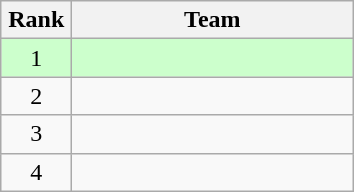<table class="wikitable" style="text-align:center">
<tr>
<th width=40>Rank</th>
<th width=180>Team</th>
</tr>
<tr bgcolor=#ccffcc>
<td>1</td>
<td style="text-align:left"></td>
</tr>
<tr>
<td>2</td>
<td style="text-align:left"></td>
</tr>
<tr>
<td>3</td>
<td style="text-align:left"></td>
</tr>
<tr>
<td>4</td>
<td style="text-align:left"></td>
</tr>
</table>
